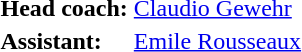<table>
<tr>
<td><strong>Head coach:</strong></td>
<td><a href='#'>Claudio Gewehr</a></td>
</tr>
<tr>
<td><strong>Assistant:</strong></td>
<td><a href='#'>Emile Rousseaux</a></td>
</tr>
</table>
